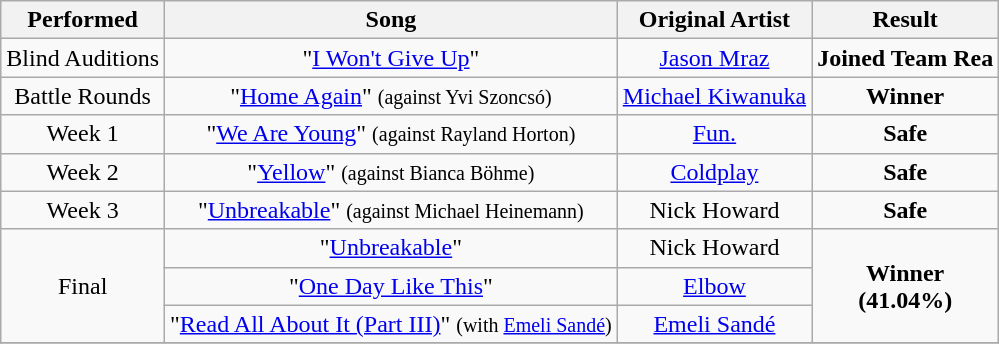<table class="wikitable plainrowheaders" style="text-align:center;">
<tr>
<th scope="col">Performed</th>
<th scope="col">Song</th>
<th scope="col">Original Artist</th>
<th scope="col">Result</th>
</tr>
<tr>
<td>Blind Auditions</td>
<td>"<a href='#'>I Won't Give Up</a>"</td>
<td><a href='#'>Jason Mraz</a></td>
<td><strong>Joined Team Rea</strong></td>
</tr>
<tr>
<td>Battle Rounds</td>
<td>"<a href='#'>Home Again</a>" <small>(against Yvi Szoncsó)</small></td>
<td><a href='#'>Michael Kiwanuka</a></td>
<td><strong>Winner</strong></td>
</tr>
<tr>
<td>Week 1</td>
<td>"<a href='#'>We Are Young</a>" <small>(against Rayland Horton)</small></td>
<td><a href='#'>Fun.</a></td>
<td><strong>Safe</strong></td>
</tr>
<tr>
<td>Week 2</td>
<td>"<a href='#'>Yellow</a>" <small>(against Bianca Böhme)</small></td>
<td><a href='#'>Coldplay</a></td>
<td><strong>Safe</strong></td>
</tr>
<tr>
<td>Week 3</td>
<td>"<a href='#'>Unbreakable</a>" <small>(against Michael Heinemann)</small></td>
<td>Nick Howard</td>
<td><strong>Safe</strong></td>
</tr>
<tr>
<td rowspan="3">Final</td>
<td>"<a href='#'>Unbreakable</a>"</td>
<td>Nick Howard</td>
<td rowspan="3"><strong>Winner<br>(41.04%)</strong></td>
</tr>
<tr>
<td>"<a href='#'>One Day Like This</a>"</td>
<td><a href='#'>Elbow</a></td>
</tr>
<tr>
<td>"<a href='#'>Read All About It (Part III)</a>" <small>(with <a href='#'>Emeli Sandé</a>)</small></td>
<td><a href='#'>Emeli Sandé</a></td>
</tr>
<tr>
</tr>
</table>
